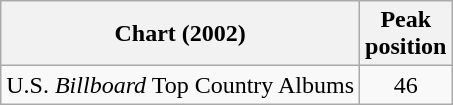<table class="wikitable">
<tr>
<th>Chart (2002)</th>
<th>Peak<br>position</th>
</tr>
<tr>
<td>U.S. <em>Billboard</em> Top Country Albums</td>
<td align="center">46</td>
</tr>
</table>
